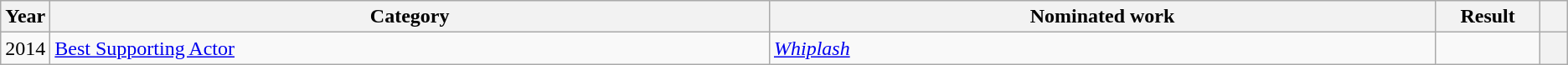<table class=wikitable>
<tr>
<th scope="col" style="width:1em;">Year</th>
<th scope="col" style="width:39em;">Category</th>
<th scope="col" style="width:36em;">Nominated work</th>
<th scope="col" style="width:5em;">Result</th>
<th scope="col" style="width:1em;"></th>
</tr>
<tr>
<td>2014</td>
<td><a href='#'>Best Supporting Actor</a></td>
<td><em><a href='#'>Whiplash</a></em></td>
<td></td>
<th align=center></th>
</tr>
</table>
